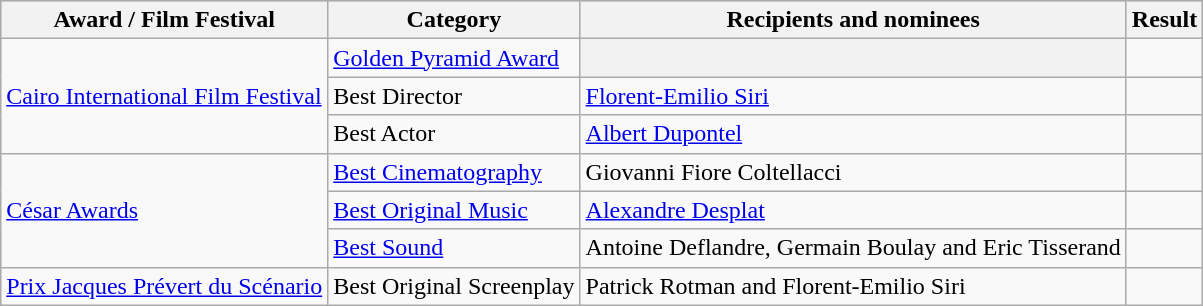<table class="wikitable plainrowheaders sortable">
<tr style="background:#ccc; text-align:center;">
<th scope="col">Award / Film Festival</th>
<th scope="col">Category</th>
<th scope="col">Recipients and nominees</th>
<th scope="col">Result</th>
</tr>
<tr>
<td rowspan=3><a href='#'>Cairo International Film Festival</a></td>
<td><a href='#'>Golden Pyramid Award</a></td>
<th></th>
<td></td>
</tr>
<tr>
<td>Best Director</td>
<td><a href='#'>Florent-Emilio Siri</a></td>
<td></td>
</tr>
<tr>
<td>Best Actor</td>
<td><a href='#'>Albert Dupontel</a></td>
<td></td>
</tr>
<tr>
<td rowspan=3><a href='#'>César Awards</a></td>
<td><a href='#'>Best Cinematography</a></td>
<td>Giovanni Fiore Coltellacci</td>
<td></td>
</tr>
<tr>
<td><a href='#'>Best Original Music</a></td>
<td><a href='#'>Alexandre Desplat</a></td>
<td></td>
</tr>
<tr>
<td><a href='#'>Best Sound</a></td>
<td>Antoine Deflandre, Germain Boulay and Eric Tisserand</td>
<td></td>
</tr>
<tr>
<td><a href='#'>Prix Jacques Prévert du Scénario</a></td>
<td>Best Original Screenplay</td>
<td>Patrick Rotman and Florent-Emilio Siri</td>
<td></td>
</tr>
</table>
